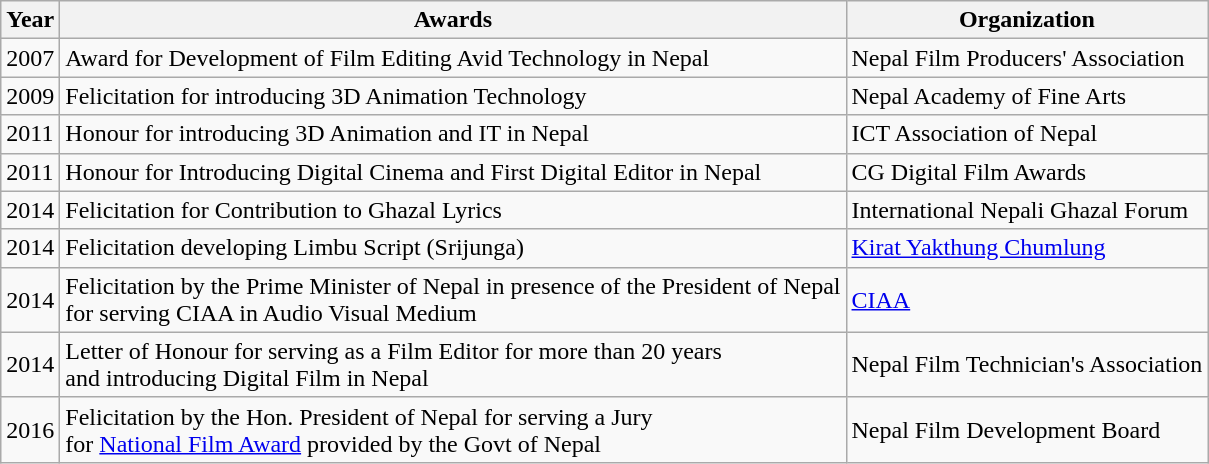<table class="wikitable">
<tr>
<th>Year</th>
<th>Awards</th>
<th>Organization</th>
</tr>
<tr>
<td>2007</td>
<td>Award for Development of Film Editing Avid Technology in Nepal</td>
<td>Nepal Film Producers' Association</td>
</tr>
<tr>
<td>2009</td>
<td>Felicitation for introducing 3D Animation Technology</td>
<td>Nepal Academy of Fine Arts</td>
</tr>
<tr>
<td>2011</td>
<td>Honour for introducing 3D Animation and IT in Nepal</td>
<td>ICT Association of Nepal</td>
</tr>
<tr>
<td>2011</td>
<td>Honour for Introducing Digital Cinema and First Digital Editor in Nepal</td>
<td>CG Digital Film Awards</td>
</tr>
<tr>
<td>2014</td>
<td>Felicitation for Contribution to Ghazal Lyrics</td>
<td>International Nepali Ghazal Forum</td>
</tr>
<tr>
<td>2014</td>
<td>Felicitation developing Limbu Script (Srijunga)</td>
<td><a href='#'>Kirat Yakthung Chumlung</a></td>
</tr>
<tr>
<td>2014</td>
<td>Felicitation by the Prime Minister of Nepal in presence of the President of Nepal<br>for serving CIAA in Audio Visual Medium</td>
<td><a href='#'>CIAA</a></td>
</tr>
<tr>
<td>2014</td>
<td>Letter of Honour for serving as a Film Editor for more than 20 years<br>and introducing Digital Film in Nepal</td>
<td>Nepal Film Technician's Association</td>
</tr>
<tr>
<td>2016</td>
<td>Felicitation by the Hon. President of Nepal for serving a Jury<br>for <a href='#'>National Film Award</a> provided by the Govt of Nepal</td>
<td>Nepal Film Development Board</td>
</tr>
</table>
